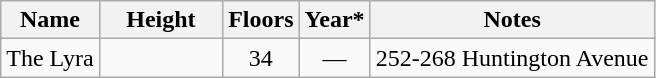<table class="wikitable sortable">
<tr>
<th scope=col>Name</th>
<th scope="col" style="width:75px;">Height<br></th>
<th scope=col>Floors</th>
<th scope=col>Year*<br></th>
<th scope=col class="unsortable">Notes</th>
</tr>
<tr>
<td>The Lyra</td>
<td style="text-align:center;"></td>
<td style="text-align:center;">34</td>
<td style="text-align:center;">—</td>
<td style="text-align:center;">252-268 Huntington Avenue</td>
</tr>
</table>
